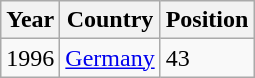<table class="wikitable">
<tr>
<th>Year</th>
<th>Country</th>
<th>Position</th>
</tr>
<tr>
<td>1996</td>
<td><a href='#'>Germany</a></td>
<td>43</td>
</tr>
</table>
